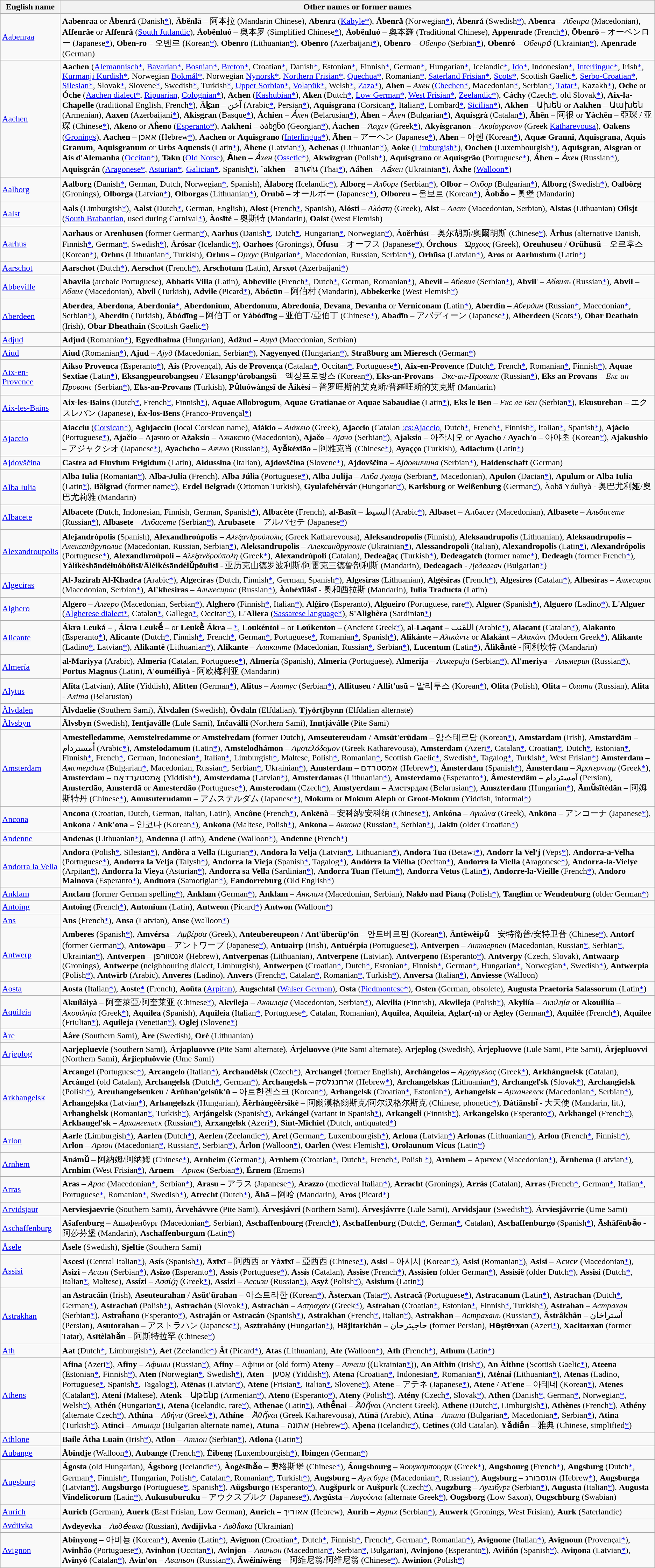<table class="wikitable sortable">
<tr>
<th>English name</th>
<th>Other names or former names</th>
</tr>
<tr>
<td> <a href='#'>Aabenraa</a></td>
<td><strong>Aabenraa</strong> or <strong>Åbenrå</strong> (Danish<a href='#'>*</a>), <strong>Āběnlā</strong> – 阿本拉 (Mandarin Chinese), <strong>Abenra</strong> (<a href='#'>Kabyle</a><a href='#'>*</a>), <strong>Åbenrå</strong> (Norwegian<a href='#'>*</a>), <strong>Åbenrå</strong> (Swedish<a href='#'>*</a>), <strong>Abenra</strong> – <em>Абенра</em> (Macedonian), <strong>Affenråe</strong> or <strong>Affenrå</strong> (<a href='#'>South Jutlandic</a>), <strong>Àoběnluó</strong> – 奥本罗 (Simplified Chinese<a href='#'>*</a>), <strong>Àoběnluó</strong> – 奧本羅 (Traditional Chinese), <strong>Appenrade</strong> (French<a href='#'>*</a>), <strong>Ōbenrō</strong> – オーベンロー (Japanese<a href='#'>*</a>),  <strong>Oben-ro</strong> – 오벤로 (Korean<a href='#'>*</a>), <strong>Obenro</strong> (Lithuanian<a href='#'>*</a>), <strong>Obenro</strong> (Azerbaijani<a href='#'>*</a>), <strong>Obenro</strong> – <em>Обенро</em> (Serbian<a href='#'>*</a>), <strong>Obenró</strong> – <em>Обенро́</em> (Ukrainian<a href='#'>*</a>), <strong>Apenrade</strong> (German)</td>
</tr>
<tr>
<td> <a href='#'>Aachen</a></td>
<td><strong>Aachen</strong> (<a href='#'>Alemannisch</a><a href='#'>*</a>, <a href='#'>Bavarian</a><a href='#'>*</a>, <a href='#'>Bosnian</a><a href='#'>*</a>, <a href='#'>Breton</a><a href='#'>*</a>, Croatian<a href='#'>*</a>, Danish<a href='#'>*</a>, Estonian<a href='#'>*</a>, Finnish<a href='#'>*</a>, German<a href='#'>*</a>, Hungarian<a href='#'>*</a>, Icelandic<a href='#'>*</a>, <a href='#'>Ido</a><a href='#'>*</a>, Indonesian<a href='#'>*</a>, <a href='#'>Interlingue</a><a href='#'>*</a>, Irish<a href='#'>*</a>, <a href='#'>Kurmanji Kurdish</a><a href='#'>*</a>, Norwegian <a href='#'>Bokmål</a><a href='#'>*</a>, Norwegian <a href='#'>Nynorsk</a><a href='#'>*</a>, <a href='#'>Northern Frisian</a><a href='#'>*</a>, <a href='#'>Quechua</a><a href='#'>*</a>, Romanian<a href='#'>*</a>, <a href='#'>Saterland Frisian</a><a href='#'>*</a>, <a href='#'>Scots</a><a href='#'>*</a>, Scottish Gaelic<a href='#'>*</a>, <a href='#'>Serbo-Croatian</a><a href='#'>*</a>, <a href='#'>Silesian</a><a href='#'>*</a>, Slovak<a href='#'>*</a>, Slovene<a href='#'>*</a>, Swedish<a href='#'>*</a>, Turkish<a href='#'>*</a>, <a href='#'>Upper Sorbian</a><a href='#'>*</a>, <a href='#'>Volapük</a><a href='#'>*</a>, Welsh<a href='#'>*</a>, <a href='#'>Zaza</a><a href='#'>*</a>), <strong>Ahen</strong> – <em>Ахен</em> (<a href='#'>Chechen</a><a href='#'>*</a>, Macedonian<a href='#'>*</a>, Serbian<a href='#'>*</a>, <a href='#'>Tatar</a><a href='#'>*</a>, Kazakh<a href='#'>*</a>), <strong>Oche</strong> or <strong>Óche</strong> (<a href='#'>Aachen dialect</a><a href='#'>*</a>,  <a href='#'>Ripuarian</a>, <a href='#'>Colognian</a><a href='#'>*</a>), <strong>Achen</strong> (<a href='#'>Kashubian</a><a href='#'>*</a>), <strong>Aken</strong> (Dutch<a href='#'>*</a>, <a href='#'>Low German</a><a href='#'>*</a>, <a href='#'>West Frisian</a><a href='#'>*</a>, <a href='#'>Zeelandic</a><a href='#'>*</a>), <strong>Cáchy</strong> (Czech<a href='#'>*</a>, old Slovak<a href='#'>*</a>), <strong>Aix-la-Chapelle</strong> (traditional English, French<a href='#'>*</a>), <strong>Āḵan</strong> – آخن (Arabic<a href='#'>*</a>, Persian<a href='#'>*</a>), <strong>Aquisgrana</strong> (Corsican<a href='#'>*</a>, Italian<a href='#'>*</a>, Lombard<a href='#'>*</a>, <a href='#'>Sicilian</a><a href='#'>*</a>), <strong>Akhen</strong> – Ախեն or <strong>Aakhen</strong> – Աախեն (Armenian), <strong>Aaxen</strong> (Azerbaijani<a href='#'>*</a>), <strong>Akisgran</strong> (Basque<a href='#'>*</a>), <strong>Áchien</strong> – <em>А́хен</em> (Belarusian<a href='#'>*</a>), <strong>Àhen</strong> – <em>А̀хен</em> (Bulgarian<a href='#'>*</a>), <strong>Aquisgrà</strong> (Catalan<a href='#'>*</a>), <strong>Āhēn</strong> – 阿很 or <strong>Yàchēn</strong> – 亞琛 / 亚琛 (Chinese<a href='#'>*</a>), <strong>Akeno</strong> or <strong>Aĥeno</strong> (<a href='#'>Esperanto</a><a href='#'>*</a>), <strong>Aakheni</strong> – აახენი (Georgian<a href='#'>*</a>), <strong>Áachen</strong> – <em>Άαχεν</em> (Greek<a href='#'>*</a>), <strong>Akyísgranon</strong> – <em>Ακυίσγρανον</em> (Greek <a href='#'>Katharevousa</a>), <strong>Oakens</strong> (<a href='#'>Gronings</a>), <strong>Aachen</strong> – אאכן (Hebrew<a href='#'>*</a>), <strong>Aachen</strong> or <strong>Aquisgrano</strong> (<a href='#'>Interlingua</a><a href='#'>*</a>), <strong>Āhen</strong> – アーヘン (Japanese<a href='#'>*</a>), <strong>Ahen</strong> – 아헨 (Korean<a href='#'>*</a>), <strong>Aquæ Granni,</strong> <strong>Aquisgrana</strong>, <strong>Aquis Granum</strong>, <strong>Aquisgranum</strong> or <strong>Urbs Aquensis</strong> (Latin<a href='#'>*</a>), <strong>Āhene</strong> (Latvian<a href='#'>*</a>), <strong>Achenas</strong> (Lithuanian<a href='#'>*</a>), <strong>Aoke</strong> (<a href='#'>Limburgish</a><a href='#'>*</a>), <strong>Oochen</strong> (Luxembourgish<a href='#'>*</a>), <strong>Aquisgran</strong>, <strong>Aisgran</strong> or <strong>Ais d'Alemanha</strong> (<a href='#'>Occitan</a><a href='#'>*</a>), <strong>Takn</strong> (<a href='#'>Old Norse</a>), <strong>А́hen</strong> – <em>А́хен</em> (<a href='#'>Ossetic</a><a href='#'>*</a>), <strong>Akwizgran</strong> (Polish<a href='#'>*</a>), <strong>Aquisgrano</strong> or <strong>Aquisgrão</strong> (Portuguese<a href='#'>*</a>), <strong>Áhen</strong> – <em>А́хен</em> (Russian<a href='#'>*</a>), <strong>Aquisgrán</strong> (<a href='#'>Aragonese</a><a href='#'>*</a>, <a href='#'>Asturian</a><a href='#'>*</a>, <a href='#'>Galician</a><a href='#'>*</a>, Spanish<a href='#'>*</a>), <strong>`ākhen</strong> – อาเค่น (Thai<a href='#'>*</a>), <strong>Aáhen</strong> – <em>Аа́хен</em> (Ukrainian<a href='#'>*</a>), <strong>Åxhe</strong> (<a href='#'>Walloon</a><a href='#'>*</a>)</td>
</tr>
<tr>
<td> <a href='#'>Aalborg</a></td>
<td><strong>Aalborg</strong> (Danish<a href='#'>*</a>, German, Dutch, Norwegian<a href='#'>*</a>, Spanish), <strong>Álaborg</strong> (Icelandic<a href='#'>*</a>), <strong>Alborg</strong> – <em>Алборг</em> (Serbian<a href='#'>*</a>), <strong>Olbor</strong> – <em>Олбор</em> (Bulgarian<a href='#'>*</a>), <strong>Ålborg</strong> (Swedish<a href='#'>*</a>), <strong>Oalbörg</strong> (Gronings), <strong>Olborga</strong> (Latvian<a href='#'>*</a>), <strong>Olborgas</strong> (Lithuanian<a href='#'>*</a>), <strong>Ōrubō</strong> – オールボー (Japanese<a href='#'>*</a>), <strong>Olboreu</strong> – 올보르 (Korean<a href='#'>*</a>), <strong>Àobǎo</strong> – 奥堡 (Mandarin)</td>
</tr>
<tr>
<td> <a href='#'>Aalst</a></td>
<td><strong>Aals</strong> (Limburgish<a href='#'>*</a>), <strong>Aalst</strong> (Dutch<a href='#'>*</a>, German, English), <strong>Alost</strong> (French<a href='#'>*</a>, Spanish), <strong>Alósti</strong> – <em>Αλόστη</em> (Greek), <strong>Alst</strong> – <em>Алст</em> (Macedonian, Serbian), <strong>Alstas</strong> (Lithuanian) <strong>Oilsjt</strong> (<a href='#'>South Brabantian</a>, used during Carnival<a href='#'>*</a>), <strong>Àosītè</strong> – 奥斯特 (Mandarin), <strong>Oalst</strong> (West Flemish)</td>
</tr>
<tr>
<td> <a href='#'>Aarhus</a></td>
<td><strong>Aarhaus</strong> or <strong>Arenhusen</strong> (former German<a href='#'>*</a>), <strong>Aarhus</strong> (Danish<a href='#'>*</a>, Dutch<a href='#'>*</a>, Hungarian<a href='#'>*</a>, Norwegian<a href='#'>*</a>), <strong>Àoěrhúsī</strong> – 奥尔胡斯/奧爾胡斯 (Chinese<a href='#'>*</a>), <strong>Århus</strong> (alternative Danish, Finnish<a href='#'>*</a>, German<a href='#'>*</a>, Swedish<a href='#'>*</a>), <strong>Árósar</strong> (Icelandic<a href='#'>*</a>), <strong>Oarhoes</strong> (Gronings), <strong>Ōfusu</strong> – オーフス (Japanese<a href='#'>*</a>), <strong>Órchous</strong> – <em>Ώρχους</em> (Greek), <strong>Oreuhuseu</strong> / <strong>Orŭhusŭ</strong> – 오르후스 (Korean<a href='#'>*</a>), <strong>Orhus</strong> (Lithuanian<a href='#'>*</a>, Turkish), <strong>Orhus</strong> – <em>Орхус</em> (Bulgarian<a href='#'>*</a>, Macedonian, Russian, Serbian<a href='#'>*</a>), <strong>Orhūsa</strong> (Latvian<a href='#'>*</a>), <strong>Aros</strong> or <strong>Aarhusium</strong> (Latin<a href='#'>*</a>)</td>
</tr>
<tr>
<td> <a href='#'>Aarschot</a></td>
<td><strong>Aarschot</strong> (Dutch<a href='#'>*</a>), <strong>Aerschot</strong> (French<a href='#'>*</a>), <strong>Arschotum</strong> (Latin), <strong>Arsxot</strong> (Azerbaijani<a href='#'>*</a>)</td>
</tr>
<tr>
<td> <a href='#'>Abbeville</a></td>
<td><strong>Abavila</strong> (archaic Portuguese), <strong>Abbatis Villa</strong> (Latin), <strong>Abbeville</strong> (French<a href='#'>*</a>, Dutch<a href='#'>*</a>, German, Romanian<a href='#'>*</a>), <strong>Abevil</strong> – <em>Абевил</em> (Serbian<a href='#'>*</a>), <strong>Abvil</strong>' – <em>Абвиль</em> (Russian<a href='#'>*</a>), <strong>Abvil</strong> – <em>Абвил</em> (Macedonian), <strong>Abvil</strong> (Turkish), <strong>Advile</strong> (Picard<a href='#'>*</a>), <strong>Ābócūn</strong> – 阿伯村 (Mandarin), <strong>Abbekerke</strong> (West Flemish<a href='#'>*</a>)</td>
</tr>
<tr>
<td> <a href='#'>Aberdeen</a></td>
<td><strong>Aberdea</strong>, <strong>Aberdona</strong>, <strong>Aberdonia</strong><a href='#'>*</a>, <strong>Aberdonium</strong>, <strong>Aberdonum</strong>, <strong>Abredonia</strong>, <strong>Devana</strong>, <strong>Devanha</strong> or <strong>Verniconam</strong> (Latin<a href='#'>*</a>), <strong>Aberdin</strong> – <em>Абердин</em> (Russian<a href='#'>*</a>, Macedonian<a href='#'>*</a>, Serbian<a href='#'>*</a>), <strong>Aberdin</strong> (Turkish), <strong>Ābódīng</strong> – 阿伯丁 or <strong>Yàbódīng</strong> – 亚伯丁/亞伯丁 (Chinese<a href='#'>*</a>), <strong>Abadīn</strong> – アバディーン (Japanese<a href='#'>*</a>), <strong>Aiberdeen</strong> (Scots<a href='#'>*</a>), <strong>Obar Deathain</strong> (Irish), <strong>Obar Dheathain</strong> (Scottish Gaelic<a href='#'>*</a>)</td>
</tr>
<tr>
<td> <a href='#'>Adjud</a></td>
<td><strong>Adjud</strong> (Romanian<a href='#'>*</a>), <strong>Egyedhalma</strong> (Hungarian), <strong>Adžud</strong> – <em>Аџуд</em> (Macedonian, Serbian)</td>
</tr>
<tr>
<td> <a href='#'>Aiud</a></td>
<td><strong>Aiud</strong> (Romanian<a href='#'>*</a>), <strong>Ajud</strong> – <em>Ајуд</em> (Macedonian, Serbian<a href='#'>*</a>), <strong>Nagyenyed</strong> (Hungarian<a href='#'>*</a>), <strong>Straßburg am Mieresch</strong> (German<a href='#'>*</a>)</td>
</tr>
<tr>
<td> <a href='#'>Aix-en-Provence</a></td>
<td><strong>Aikso Provenca</strong> (Esperanto<a href='#'>*</a>), <strong>Ais</strong> (Provençal), <strong>Ais de Provença</strong> (Catalan<a href='#'>*</a>, Occitan<a href='#'>*</a>, Portuguese<a href='#'>*</a>), <strong>Aix-en-Provence</strong> (Dutch<a href='#'>*</a>, French<a href='#'>*</a>, Romanian<a href='#'>*</a>, Finnish<a href='#'>*</a>), <strong>Aquae Sextiae</strong> (Latin<a href='#'>*</a>), <strong>Eksangpeurobangseu</strong> / <strong>Eksangp'ŭrobangsŭ</strong> – 엑상프로방스 (Korean<a href='#'>*</a>), <strong>Eks-an-Provans</strong> – <em>Экс-ан-Прованс</em> (Russian<a href='#'>*</a>), <strong>Eks an Provans</strong> – <em>Екс ан Прованс</em> (Serbian<a href='#'>*</a>), <strong>Eks-an-Provans</strong> (Turkish), <strong>Pǔluówàngsī de Āikèsí</strong> – 普罗旺斯的艾克斯/普羅旺斯的艾克斯 (Mandarin)</td>
</tr>
<tr>
<td> <a href='#'>Aix-les-Bains</a></td>
<td><strong>Aix-les-Bains</strong> (Dutch<a href='#'>*</a>, French<a href='#'>*</a>, Finnish<a href='#'>*</a>), <strong>Aquae Allobrogum</strong>, <strong>Aquae Gratianae</strong> or <strong>Aquae Sabaudiae</strong> (Latin<a href='#'>*</a>), <strong>Eks le Ben</strong> – <em>Екс ле Бен</em> (Serbian<a href='#'>*</a>), <strong>Ekusureban</strong> – エクスレバン (Japanese), <strong>Èx-los-Bens</strong> (Franco-Provençal<a href='#'>*</a>)</td>
</tr>
<tr>
<td> <a href='#'>Ajaccio</a></td>
<td><strong>Aiacciu</strong> (<a href='#'>Corsican</a><a href='#'>*</a>), <strong>Aghjacciu</strong> (local Corsican name), <strong>Aiákio</strong> – <em>Αιάκειο</em> (Greek), <strong>Ajaccio</strong> (Catalan <a href='#'>:cs:Ajaccio</a>, Dutch<a href='#'>*</a>, French<a href='#'>*</a>, Finnish<a href='#'>*</a>, Italian<a href='#'>*</a>, Spanish<a href='#'>*</a>), <strong>Ajácio</strong> (Portuguese<a href='#'>*</a>), <strong>Ajačio</strong> – Ајачио or <strong>Ažaksio</strong> – Ажаксио (Macedonian), <strong>Ajačo</strong> – <em>Ајачо</em> (Serbian<a href='#'>*</a>), <strong>Ajaksio</strong> – 아작시오 or <strong>Ayacho</strong> / <strong>Ayach'o</strong> – 아야초 (Korean<a href='#'>*</a>), <strong>Ajakushio</strong> – アジャクシオ (Japanese<a href='#'>*</a>), <strong>Ayachcho</strong> – <em>Аяччо</em> (Russian<a href='#'>*</a>), <strong>Āyǎkèxiāo</strong> – 阿雅克肖 (Chinese<a href='#'>*</a>), <strong>Ayaçço</strong> (Turkish), <strong>Adiacium</strong> (Latin<a href='#'>*</a>)</td>
</tr>
<tr>
<td> <a href='#'>Ajdovščina</a></td>
<td><strong>Castra ad Fluvium Frigidum</strong> (Latin), <strong>Aidussina</strong> (Italian), <strong>Ajdovščina</strong> (Slovene<a href='#'>*</a>), <strong>Ajdovščina</strong> – <em>Ајдовшчина</em> (Serbian<a href='#'>*</a>), <strong>Haidenschaft</strong> (German)</td>
</tr>
<tr>
<td> <a href='#'>Alba Iulia</a></td>
<td><strong>Alba Iulia</strong> (Romanian<a href='#'>*</a>), <strong>Alba-Julia</strong> (French), <strong>Alba Júlia</strong> (Portuguese<a href='#'>*</a>), <strong>Alba Julija</strong> – <em>Алба Јулија</em> (Serbian<a href='#'>*</a>, Macedonian), <strong>Apulon</strong> (Dacian<a href='#'>*</a>), <strong>Apulum</strong> or <strong>Alba Iulia</strong> (Latin<a href='#'>*</a>), <strong>Bălgrad</strong> (former name<a href='#'>*</a>), <strong>Erdel Belgradı</strong> (Ottoman Turkish), <strong>Gyulafehérvár</strong> (Hungarian<a href='#'>*</a>), <strong>Karlsburg</strong> or <strong>Weißenburg</strong> (German<a href='#'>*</a>), Àobā Yóulìyà - 奥巴尤利娅/奧巴尤莉雅 (Mandarin)</td>
</tr>
<tr>
<td> <a href='#'>Albacete</a></td>
<td><strong>Albacete</strong> (Dutch, Indonesian, Finnish, German, Spanish<a href='#'>*</a>), <strong>Albacète</strong> (French), <strong>al-Basīt</strong> – البسيط (Arabic<a href='#'>*</a>), <strong>Albaset</strong> – Албасет (Macedonian), <strong>Albasete</strong> – <em>Альбасете</em> (Russian<a href='#'>*</a>), <strong>Albasete</strong> – <em>Албасете</em> (Serbian<a href='#'>*</a>), <strong>Arubasete</strong> – アルバセテ (Japanese<a href='#'>*</a>)</td>
</tr>
<tr>
<td> <a href='#'>Alexandroupolis</a></td>
<td><strong>Alejandrópolis</strong> (Spanish), <strong>Alexandhroúpolis</strong> – <em>Αλεξανδρούπολις</em> (Greek Katharevousa), <strong>Aleksandropolis</strong> (Finnish), <strong>Aleksandrupolis</strong> (Lithuanian), <strong>Aleksandrupolis</strong> – <em>Александруполис</em> (Macedonian, Russian, Serbian<a href='#'>*</a>), <strong>Aleksandrupolis</strong> – <em>Александруполіс</em> (Ukrainian<a href='#'>*</a>), <strong>Alessandropoli</strong> (Italian), <strong>Alexandropolis</strong> (Latin<a href='#'>*</a>), <strong>Alexandrópolis</strong> (Portuguese<a href='#'>*</a>), <strong>Alexandhroúpoli</strong> – <em>Αλεξανδρούπολη</em> (Greek<a href='#'>*</a>), <strong>Alexandrúpoli</strong> (Catalan), <strong>Dedeağaç</strong> (Turkish<a href='#'>*</a>), <strong>Dedeagatch</strong> (former name<a href='#'>*</a>), <strong>Dedeagh</strong> (former French<a href='#'>*</a>), <strong>Yàlìkèshāndéluóbólìsī/Āléikésāndélǔpōulìsī</strong> - 亚历克山德罗波利斯/阿雷克三德鲁剖利斯 (Mandarin), <strong>Dedeagach</strong> - <em>Дедеагач</em> (Bulgarian<a href='#'>*</a>)</td>
</tr>
<tr>
<td> <a href='#'>Algeciras</a></td>
<td><strong>Al-Jazirah Al-Khadra</strong> (Arabic<a href='#'>*</a>), <strong>Algeciras</strong> (Dutch, Finnish<a href='#'>*</a>, German, Spanish<a href='#'>*</a>), <strong>Algesiras</strong> (Lithuanian), <strong>Algésiras</strong> (French<a href='#'>*</a>), <strong>Algesires</strong> (Catalan<a href='#'>*</a>), <strong>Alhesiras</strong> – <em>Алхесирас</em> (Macedonian, Serbian<a href='#'>*</a>), <strong>Al'khesiras</strong> – <em>Альхесирас</em> (Russian<a href='#'>*</a>), <strong>Àohéxīlāsī</strong> - 奥和西拉斯 (Mandarin), <strong>Iulia Traducta</strong> (Latin)</td>
</tr>
<tr>
<td> <a href='#'>Alghero</a></td>
<td><strong>Algero</strong> – <em>Алгеро</em> (Macedonian, Serbian<a href='#'>*</a>), <strong>Alghero</strong> (Finnish<a href='#'>*</a>, Italian<a href='#'>*</a>), <strong>Alĝiro</strong> (Esperanto), <strong>Algueiro</strong> (Portuguese, rare<a href='#'>*</a>), <strong>Alguer</strong> (Spanish<a href='#'>*</a>), <strong>Alguero</strong> (Ladino<a href='#'>*</a>), <strong>L'Alguer</strong> (<a href='#'>Algherese dialect</a><a href='#'>*</a>, Catalan<a href='#'>*</a>, Gallego<a href='#'>*</a>, Occitan<a href='#'>*</a>), <strong>L'Aliera</strong> (<a href='#'>Sassarese language</a><a href='#'>*</a>), <strong>S'Alighèra</strong> (Sardinian<a href='#'>*</a>)</td>
</tr>
<tr>
<td> <a href='#'>Alicante</a></td>
<td><strong>Ákra Leuká</strong> – <em></em>, <strong>Ákra Leukḗ</strong> – <em></em> or <strong>Leukḕ Ákra</strong> – <em></em><a href='#'>*</a>, <strong>Loukéntoi</strong> – <em></em> or <strong>Loúkenton</strong> – <em></em> (Ancient Greek<a href='#'>*</a>), <strong>al-Laqant</strong> – اللقنت (Arabic<a href='#'>*</a>), <strong>Alacant</strong> (Catalan<a href='#'>*</a>), <strong>Alakanto</strong> (Esperanto<a href='#'>*</a>), <strong>Alicante</strong> (Dutch<a href='#'>*</a>, Finnish<a href='#'>*</a>, French<a href='#'>*</a>, German<a href='#'>*</a>, Portuguese<a href='#'>*</a>, Romanian<a href='#'>*</a>, Spanish<a href='#'>*</a>), <strong>Alikánte</strong> – <em>Αλικάντε</em> or <strong>Alakánt</strong> – <em>Αλακάντ</em> (Modern Greek<a href='#'>*</a>), <strong>Alikante</strong> (Ladino<a href='#'>*</a>, Latvian<a href='#'>*</a>), <strong>Alikantė</strong> (Lithuanian<a href='#'>*</a>), <strong>Alikante</strong> – <em>Аликанте</em> (Macedonian, Russian<a href='#'>*</a>, Serbian<a href='#'>*</a>), <strong>Lucentum</strong> (Latin<a href='#'>*</a>), <strong>Ālìkǎntè</strong> - 阿利坎特 (Mandarin)</td>
</tr>
<tr>
<td> <a href='#'>Almería</a></td>
<td><strong>al-Mariyya</strong> (Arabic), <strong>Almeria</strong> (Catalan, Portuguese<a href='#'>*</a>), <strong>Almería</strong> (Spanish), <strong>Almeria</strong> (Portuguese), <strong>Almerija</strong> – <em>Алмерија</em> (Serbian<a href='#'>*</a>), <strong>Al'meriya</strong> – <em>Альмерия</em> (Russian<a href='#'>*</a>), <strong>Portus Magnus</strong> (Latin), <strong>Ā'ōuméilìyà</strong> - 阿欧梅利亚 (Mandarin)</td>
</tr>
<tr>
<td> <a href='#'>Alytus</a></td>
<td><strong>Alīta</strong> (Latvian), <strong>Alite</strong> (Yiddish), <strong>Alitten</strong> (German<a href='#'>*</a>), <strong>Alitus</strong> – <em>Алитус</em> (Serbian<a href='#'>*</a>), <strong>Allituseu</strong> / <strong>Allit'usŭ</strong> – 알리투스 (Korean<a href='#'>*</a>), <strong>Olita</strong> (Polish), <strong>Olita</strong> – <em>Олита</em> (Russian), <strong>Alita</strong> - <em>Аліта</em> (Belarusian)</td>
</tr>
<tr>
<td> <a href='#'>Älvdalen</a></td>
<td><strong>Älvdaelie</strong> (Southern Sami), <strong>Älvdalen</strong> (Swedish), <strong>Övdaln</strong> (Elfdalian), <strong>Tjyörtjbynn</strong> (Elfdalian alternate)</td>
</tr>
<tr>
<td> <a href='#'>Älvsbyn</a></td>
<td><strong>Älvsbyn</strong> (Swedish), <strong>Ientjaválle</strong> (Lule Sami), <strong>Inčaválli</strong> (Northern Sami), <strong>Inntjáválle</strong> (Pite Sami)</td>
</tr>
<tr>
<td> <a href='#'>Amsterdam</a></td>
<td><strong>Amestelledamme</strong>, <strong>Aemstelredamme</strong> or <strong>Amstelredam</strong> (former Dutch), <strong>Amseutereudam</strong> / <strong>Amsŭt'erŭdam</strong> – 암스테르담 (Korean<a href='#'>*</a>), <strong>Amstardam</strong> (Irish), <strong>Amstardām</strong> – أمستردام (Arabic<a href='#'>*</a>), <strong>Amstelodamum</strong> (Latin<a href='#'>*</a>), <strong>Amstelodhámon</strong> – <em>Αμστελόδαμον</em> (Greek Katharevousa), <strong>Amsterdam</strong> (Azeri<a href='#'>*</a>, Catalan<a href='#'>*</a>, Croatian<a href='#'>*</a>, Dutch<a href='#'>*</a>, Estonian<a href='#'>*</a>, Finnish<a href='#'>*</a>, French<a href='#'>*</a>, German, Indonesian<a href='#'>*</a>, Italian<a href='#'>*</a>, Limburgish<a href='#'>*</a>, Maltese, Polish<a href='#'>*</a>, Romanian<a href='#'>*</a>, Scottish Gaelic<a href='#'>*</a>, Swedish<a href='#'>*</a>, Tagalog<a href='#'>*</a>, Turkish<a href='#'>*</a>, West Frisian<a href='#'>*</a>) <strong>Amsterdam</strong> – <em>Амстердам</em> (Bulgarian<a href='#'>*</a>, Macedonian, Russian<a href='#'>*</a>, Serbian<a href='#'>*</a>, Ukrainian<a href='#'>*</a>), <strong>Amsterdam</strong> – אמסטרדם (Hebrew<a href='#'>*</a>), <strong>Ámsterdam</strong> (Spanish<a href='#'>*</a>), <strong>Ámsterdam</strong> – <em>Άμστερνταμ</em> (Greek<a href='#'>*</a>), <strong>Amsterdam</strong> – אַמסטערדאַם (Yiddish<a href='#'>*</a>), <strong>Amsterdama</strong> (Latvian<a href='#'>*</a>), <strong>Amsterdamas</strong> (Lithuanian<a href='#'>*</a>), <strong>Amsterdamo</strong> (Esperanto<a href='#'>*</a>), <strong>Âmesterdâm</strong> – آمستردام (Persian), <strong>Amsterdão</strong>, <strong>Amsterdã</strong> or <strong>Amesterdão</strong> (Portuguese<a href='#'>*</a>), <strong>Amsterodam</strong> (Czech<a href='#'>*</a>), <strong>Amstyerdam</strong> – Амстэрдам (Belarusian<a href='#'>*</a>), <strong>Amszterdam</strong> (Hungarian<a href='#'>*</a>), <strong>Āmǔsītèdān</strong> – 阿姆斯特丹 (Chinese<a href='#'>*</a>), <strong>Amusuterudamu</strong> – アムステルダム (Japanese<a href='#'>*</a>), <strong>Mokum</strong> or <strong>Mokum Aleph</strong> or <strong>Groot-Mokum</strong> (Yiddish, informal<a href='#'>*</a>)</td>
</tr>
<tr>
<td> <a href='#'>Ancona</a></td>
<td><strong>Ancona</strong> (Croatian, Dutch, German, Italian, Latin), <strong>Ancône</strong> (French<a href='#'>*</a>), <strong>Ānkēnà</strong> – 安科納/安科纳 (Chinese<a href='#'>*</a>), <strong>Ankóna</strong> – <em>Αγκώνα</em> (Greek), <strong>Ankōna</strong> – アンコーナ (Japanese<a href='#'>*</a>), <strong>Ankona</strong> / <strong>Ank'ona</strong> – 안코나 (Korean<a href='#'>*</a>), <strong>Ankona</strong> (Maltese, Polish<a href='#'>*</a>), <strong>Ankona</strong> – <em>Анкона</em> (Russian<a href='#'>*</a>, Serbian<a href='#'>*</a>), <strong>Jakin</strong> (older Croatian<a href='#'>*</a>)</td>
</tr>
<tr>
<td> <a href='#'>Andenne</a></td>
<td><strong>Andenas</strong> (Lithuanian<a href='#'>*</a>), <strong>Andenna</strong> (Latin), <strong>Andene</strong> (Walloon<a href='#'>*</a>), <strong>Andenne</strong> (French<a href='#'>*</a>)</td>
</tr>
<tr>
<td> <a href='#'>Andorra la Vella</a></td>
<td><strong>Andora</strong> (Polish<a href='#'>*</a>, Silesian<a href='#'>*</a>), <strong>Andòra a Vella</strong> (Ligurian<a href='#'>*</a>), <strong>Andora la Velja</strong> (Latvian<a href='#'>*</a>, Lithuanian<a href='#'>*</a>), <strong>Andora Tua</strong> (Betawi<a href='#'>*</a>), <strong>Andorr la Vel'j</strong> (Veps<a href='#'>*</a>), <strong>Andorra-a-Velha</strong> (Portuguese<a href='#'>*</a>), <strong>Andorra la Velja</strong> (Talysh<a href='#'>*</a>), <strong>Andorra la Vieja</strong> (Spanish<a href='#'>*</a>, Tagalog<a href='#'>*</a>), <strong>Andòrra la Vièlha</strong> (Occitan<a href='#'>*</a>), <strong>Andorra la Viella</strong> (Aragonese<a href='#'>*</a>), <strong>Andorra-la-Vielye</strong> (Arpitan<a href='#'>*</a>), <strong>Andorra la Vieya</strong> (Asturian<a href='#'>*</a>), <strong>Andorra sa Vella</strong> (Sardinian<a href='#'>*</a>), <strong>Andorra Tuan</strong> (Tetum<a href='#'>*</a>), <strong>Andorra Vetus</strong> (Latin<a href='#'>*</a>), <strong>Andorre-la-Vieille</strong> (French<a href='#'>*</a>), <strong>Andoro Malnova</strong> (Esperanto<a href='#'>*</a>), <strong>Anduora</strong> (Samotigian<a href='#'>*</a>), <strong>Eandorreburg</strong> (Old English<a href='#'>*</a>)</td>
</tr>
<tr>
<td> <a href='#'>Anklam</a></td>
<td><strong>Anclam</strong> (former German spelling<a href='#'>*</a>), <strong>Anklam</strong> (German<a href='#'>*</a>), <strong>Anklam</strong> – <em>Анклам</em> (Macedonian, Serbian), <strong>Nakło nad Pianą</strong> (Polish<a href='#'>*</a>), <strong>Tanglim</strong> or <strong>Wendenburg</strong> (older German<a href='#'>*</a>)</td>
</tr>
<tr>
<td><strong></strong> <a href='#'>Antoing</a></td>
<td><strong>Antoing</strong> (French<a href='#'>*</a>), <strong>Antonium</strong> (Latin), <strong>Antweon</strong> (Picard<a href='#'>*</a>) <strong>Antwon</strong> (Walloon<a href='#'>*</a>)</td>
</tr>
<tr>
<td><strong></strong> <a href='#'>Ans</a></td>
<td><strong>Ans</strong> (French<a href='#'>*</a>), <strong>Ansa</strong> (Latvian), <strong>Anse</strong> (Walloon<a href='#'>*</a>)</td>
</tr>
<tr>
<td> <a href='#'>Antwerp</a></td>
<td><strong>Amberes</strong> (Spanish<a href='#'>*</a>), <strong>Amvérsa</strong> – <em>Αμβέρσα</em> (Greek), <strong>Anteubereupeon</strong> / <strong>Ant'ŭberŭp'ŏn</strong> – 안트베르펀 (Korean<a href='#'>*</a>), <strong>Āntèwèipǔ</strong> – 安特衛普/安特卫普 (Chinese<a href='#'>*</a>), <strong>Antorf</strong> (former German<a href='#'>*</a>), <strong>Antowāpu</strong> – アントワープ (Japanese<a href='#'>*</a>), <strong>Antuairp</strong> (Irish), <strong>Antuérpia</strong> (Portuguese<a href='#'>*</a>), <strong>Antverpen</strong> – <em>Антверпен</em> (Macedonian, Russian<a href='#'>*</a>, Serbian<a href='#'>*</a>, Ukrainian<a href='#'>*</a>), <strong>Antverpen</strong> – אנטוורפן (Hebrew), <strong>Antverpenas</strong> (Lithuanian), <strong>Antverpene</strong> (Latvian), <strong>Antverpeno</strong> (Esperanto<a href='#'>*</a>), <strong>Antverpy</strong> (Czech, Slovak), <strong>Antwaarp</strong> (Gronings), <strong>Antwerpe</strong> (neighbouring dialect, Limburgish), <strong>Antwerpen</strong> (Croatian<a href='#'>*</a>, Dutch<a href='#'>*</a>, Estonian<a href='#'>*</a>, Finnish<a href='#'>*</a>, German<a href='#'>*</a>, Hungarian<a href='#'>*</a>, Norwegian<a href='#'>*</a>, Swedish<a href='#'>*</a>), <strong>Antwerpia</strong> (Polish<a href='#'>*</a>), <strong>Antwīrb</strong> (Arabic), <strong>Anveres</strong> (Ladino), <strong>Anvers</strong> (French<a href='#'>*</a>, Catalan<a href='#'>*</a>, Romanian<a href='#'>*</a>, Turkish<a href='#'>*</a>), <strong>Anversa</strong> (Italian<a href='#'>*</a>), <strong>Anviesse</strong> (Walloon)</td>
</tr>
<tr>
<td> <a href='#'>Aosta</a></td>
<td><strong>Aosta</strong> (Italian<a href='#'>*</a>), <strong>Aoste<a href='#'>*</a></strong> (French), <strong>Aoûta</strong> (<a href='#'>Arpitan</a>), <strong>Augschtal</strong> (<a href='#'>Walser German</a>), <strong>Osta</strong> (<a href='#'>Piedmontese</a><a href='#'>*</a>), <strong>Osten</strong> (German, obsolete), <strong>Augusta Praetoria Salassorum</strong> (Latin<a href='#'>*</a>)</td>
</tr>
<tr>
<td> <a href='#'>Aquileia</a></td>
<td><strong>Ākuíláiyà</strong> – 阿奎萊亞/阿奎莱亚 (Chinese<a href='#'>*</a>), <strong>Akvileja</strong> – <em>Аквилеја</em> (Macedonian, Serbian<a href='#'>*</a>), <strong>Akvilia</strong> (Finnish), <strong>Akwileja</strong> (Polish<a href='#'>*</a>), <strong>Akyliía</strong> – <em>Ακυληία</em>  or <strong>Akouiliía</strong> – <em>Ακουιληία</em> (Greek<a href='#'>*</a>), <strong>Aquilea</strong> (Spanish), <strong>Aquileia</strong> (Italian<a href='#'>*</a>, Portuguese<a href='#'>*</a>, Catalan, Romanian), <strong>Aquilea</strong>, <strong>Aquileia</strong>, <strong>Aglar(-n)</strong> or <strong>Agley</strong> (German<a href='#'>*</a>), <strong>Aquilée</strong> (French<a href='#'>*</a>), <strong>Aquilee</strong> (Friulian<a href='#'>*</a>), <strong>Aquiłeja</strong> (Venetian<a href='#'>*</a>), <strong>Oglej</strong> (Slovene<a href='#'>*</a>)</td>
</tr>
<tr>
<td> <a href='#'>Åre</a></td>
<td><strong>Ååre</strong> (Southern Sami), <strong>Åre</strong> (Swedish), <strong>Orė</strong> (Lithuanian)</td>
</tr>
<tr>
<td> <a href='#'>Arjeplog</a></td>
<td><strong>Aarjepluevie</strong> (Southern Sami), <strong>Árjapluovve</strong> (Pite Sami alternate), <strong>Árjeluovve</strong> (Pite Sami alternate), <strong>Arjeplog</strong> (Swedish), <strong>Árjepluovve</strong> (Lule Sami, Pite Sami), <strong>Árjepluovvi</strong> (Northern Sami), <strong>Árjiepluövvie</strong> (Ume Sami)</td>
</tr>
<tr>
<td> <a href='#'>Arkhangelsk</a></td>
<td><strong>Arcangel</strong> (Portuguese<a href='#'>*</a>), <strong>Arcangelo</strong> (Italian<a href='#'>*</a>), <strong>Archandělsk</strong> (Czech<a href='#'>*</a>), <strong>Archangel</strong> (former English), <strong>Archángelos</strong> – <em>Αρχάγγελος</em> (Greek<a href='#'>*</a>), <strong>Arkhànguelsk</strong> (Catalan), <strong>Arcàngel</strong> (old Catalan), <strong>Archangelsk</strong> (Dutch<a href='#'>*</a>, German<a href='#'>*</a>), <strong>Archangelsk</strong> – ארחנגלסק (Hebrew<a href='#'>*</a>), <strong>Archangelskas</strong> (Lithuanian<a href='#'>*</a>), <strong>Archangeľsk</strong> (Slovak<a href='#'>*</a>), <strong>Archangielsk</strong> (Polish<a href='#'>*</a>), <strong>Areuhangelseukeu</strong> / <strong>Arŭhan'gelsŭk'ŭ</strong> – 아르한겔스크 (Korean<a href='#'>*</a>), <strong>Arhangelsk</strong> (Croatian<a href='#'>*</a>, Estonian<a href='#'>*</a>), <strong>Arhangelsk</strong> – <em>Архангелск</em> (Macedonian<a href='#'>*</a>, Serbian<a href='#'>*</a>), <strong>Arhangeļska</strong> (Latvian<a href='#'>*</a>), <strong>Arhangelszk</strong> (Hungarian), <strong>Āěrhàngéěrsīkè</strong> – 阿爾漢格爾斯克/阿尔汉格尔斯克 (Chinese, phonetic<a href='#'>*</a>), <strong>Dàtiānshǐ</strong> - 大天使 (Mandarin, lit.), <strong>Arhanghelsk</strong> (Romanian<a href='#'>*</a>, Turkish<a href='#'>*</a>), <strong>Arjángelsk</strong> (Spanish<a href='#'>*</a>), <strong>Arkángel</strong> (variant in Spanish<a href='#'>*</a>), <strong>Arkangeli</strong> (Finnish<a href='#'>*</a>), <strong>Arkangelsko</strong> (Esperanto<a href='#'>*</a>), <strong>Arkhangel</strong> (French<a href='#'>*</a>), <strong>Arkhangel'sk</strong> – <em>Архангельск</em> (Russian<a href='#'>*</a>), <strong>Arxangelsk</strong> (Azeri<a href='#'>*</a>), <strong>Sint-Michiel</strong> (Dutch, antiquated<a href='#'>*</a>)</td>
</tr>
<tr>
<td> <a href='#'>Arlon</a></td>
<td><strong>Aarle</strong> (Limburgish<a href='#'>*</a>), <strong>Aarlen</strong> (Dutch<a href='#'>*</a>), <strong>Aerlen</strong> (Zeelandic<a href='#'>*</a>), <strong>Arel</strong> (German<a href='#'>*</a>, Luxembourgish<a href='#'>*</a>), <strong>Arlona</strong> (Latvian<a href='#'>*</a>) <strong>Arlonas</strong> (Lithuanian<a href='#'>*</a>), <strong>Arlon</strong> (French<a href='#'>*</a>, Finnish<a href='#'>*</a>), <strong>Arlon</strong> – <em>Арлон</em> (Macedonian<a href='#'>*</a>, Russian<a href='#'>*</a>, Serbian<a href='#'>*</a>), <strong>Årlon</strong> (Walloon<a href='#'>*</a>), <strong>Oarlen</strong> (West Flemish<a href='#'>*</a>), <strong>Orolaunum Vicus</strong> (Latin<a href='#'>*</a>)</td>
</tr>
<tr>
<td> <a href='#'>Arnhem</a></td>
<td><strong>Ānàmǔ</strong> – 阿納姆/阿纳姆 (Chinese<a href='#'>*</a>), <strong>Arnheim</strong> (German<a href='#'>*</a>), <strong>Arnhem</strong> (Croatian<a href='#'>*</a>, Dutch<a href='#'>*</a>, French<a href='#'>*</a>, Polish <a href='#'>*</a>), <strong>Arnhem</strong> – Арнхем (Macedonian<a href='#'>*</a>), <strong>Ārnhema</strong> (Latvian<a href='#'>*</a>), <strong>Arnhim</strong> (West Frisian<a href='#'>*</a>), <strong>Arnem</strong> – <em>Арнем</em> (Serbian<a href='#'>*</a>), <strong>Èrnem</strong> (Ernems)</td>
</tr>
<tr>
<td> <a href='#'>Arras</a></td>
<td><strong>Aras</strong> – <em>Арас</em> (Macedonian<a href='#'>*</a>, Serbian<a href='#'>*</a>), <strong>Arasu</strong> – アラス (Japanese<a href='#'>*</a>), <strong>Arazzo</strong> (medieval Italian<a href='#'>*</a>), <strong>Arracht</strong> (Gronings), <strong>Arràs</strong> (Catalan), <strong>Arras</strong> (French<a href='#'>*</a>, German<a href='#'>*</a>, Italian<a href='#'>*</a>, Portuguese<a href='#'>*</a>, Romanian<a href='#'>*</a>, Swedish<a href='#'>*</a>), <strong>Atrecht</strong> (Dutch<a href='#'>*</a>), <strong>Āhā</strong> – 阿哈 (Mandarin), <strong>Aros</strong> (Picard<a href='#'>*</a>)</td>
</tr>
<tr>
<td> <a href='#'>Arvidsjaur</a></td>
<td><strong>Aerviesjaevrie</strong> (Southern Sami), <strong>Árvehávvre</strong> (Pite Sami), <strong>Árvesjávri</strong> (Northern Sami), <strong>Árvesjávrre</strong> (Lule Sami), <strong>Arvidsjaur</strong> (Swedish<a href='#'>*</a>), <strong>Árviesjávrrie</strong> (Ume Sami)</td>
</tr>
<tr>
<td> <a href='#'>Aschaffenburg</a></td>
<td><strong>Ašafenburg</strong> – Ашафенбург (Macedonian<a href='#'>*</a>, Serbian), <strong>Aschaffenbourg</strong> (French<a href='#'>*</a>), <strong>Aschaffenburg</strong> (Dutch<a href='#'>*</a>, German<a href='#'>*</a>, Catalan), <strong>Aschaffenburgo</strong> (Spanish<a href='#'>*</a>), <strong>Āshāfēnbǎo</strong> - 阿莎芬堡 (Mandarin), <strong>Aschaffenburgum</strong> (Latin<a href='#'>*</a>)</td>
</tr>
<tr>
<td> <a href='#'>Åsele</a></td>
<td><strong>Åsele</strong> (Swedish), <strong>Sjeltie</strong> (Southern Sami)</td>
</tr>
<tr>
<td> <a href='#'>Assisi</a></td>
<td><strong>Ascesi</strong> (Central Italian<a href='#'>*</a>), <strong>Asís</strong> (Spanish<a href='#'>*</a>), <strong>Āxīxī</strong> – 阿西西 or <strong>Yàxīxī</strong> – 亞西西 (Chinese<a href='#'>*</a>), <strong>Asisi</strong> – 아시시 (Korean<a href='#'>*</a>), <strong>Asisi</strong> (Romanian<a href='#'>*</a>), <strong>Asisi</strong> – Асиси (Macedonian<a href='#'>*</a>), <strong>Asizi</strong> – <em>Асизи</em> (Serbian<a href='#'>*</a>), <strong>Asizo</strong> (Esperanto<a href='#'>*</a>), <strong>Assis</strong> (Portuguese<a href='#'>*</a>), <strong>Assís</strong> (Catalan), <strong>Assise</strong> (French<a href='#'>*</a>), <strong>Assisien</strong> (older German<a href='#'>*</a>), <strong>Assisië</strong> (older Dutch<a href='#'>*</a>), <strong>Assisi</strong> (Dutch<a href='#'>*</a>, Italian<a href='#'>*</a>, Maltese), <strong>Assízi</strong> – <em>Ασσίζη</em> (Greek<a href='#'>*</a>), <strong>Assizi</strong> – <em>Ассизи</em> (Russian<a href='#'>*</a>), <strong>Asyż</strong> (Polish<a href='#'>*</a>), <strong>Asisium</strong> (Latin<a href='#'>*</a>)</td>
</tr>
<tr>
<td> <a href='#'>Astrakhan</a></td>
<td><strong>an Astracáin</strong> (Irish), <strong>Aseuteurahan</strong> / <strong>Asŭt'ŭrahan</strong> – 아스트라한 (Korean<a href='#'>*</a>), <strong>Ästerxan</strong> (Tatar<a href='#'>*</a>), <strong>Astracã</strong> (Portuguese<a href='#'>*</a>), <strong>Astracanum</strong> (Latin<a href='#'>*</a>), <strong>Astrachan</strong> (Dutch<a href='#'>*</a>, German<a href='#'>*</a>), <strong>Astrachań</strong> (Polish<a href='#'>*</a>), <strong>Astrachán</strong> (Slovak<a href='#'>*</a>), <strong>Astrachán</strong> – <em>Αστραχάν</em> (Greek<a href='#'>*</a>), <strong>Astrahan</strong> (Croatian<a href='#'>*</a>, Estonian<a href='#'>*</a>, Finnish<a href='#'>*</a>, Turkish<a href='#'>*</a>), <strong>Astrahan</strong> – <em>Астрахан</em> (Serbian<a href='#'>*</a>), <strong>Astraĥano</strong> (Esperanto<a href='#'>*</a>), <strong>Astraján</strong> or <strong>Astracán</strong> (Spanish<a href='#'>*</a>), <strong>Astrakhan</strong> (French<a href='#'>*</a>, Italian<a href='#'>*</a>), <strong>Astrakhan</strong> – <em>Астрахань</em> (Russian<a href='#'>*</a>), <strong>Âstrâkhân</strong> – آستراخان (Persian), <strong>Asutorahan</strong> – アストラハン (Japanese<a href='#'>*</a>), <strong>Asztrahány</strong> (Hungarian<a href='#'>*</a>), <strong>Hâjitarkhân</strong> – حاجیترخان (former Persian), <strong>Həştərxan</strong> (Azeri<a href='#'>*</a>), <strong>Xacitarxan</strong> (former Tatar), <strong>Āsītèlāhǎn</strong> – 阿斯特拉罕 (Chinese<a href='#'>*</a>)</td>
</tr>
<tr>
<td><strong></strong> <a href='#'>Ath</a></td>
<td><strong>Aat</strong> (Dutch<a href='#'>*</a>, Limburgish<a href='#'>*</a>), <strong>Aet</strong> (Zeelandic<a href='#'>*</a>) <strong>Ât</strong> (Picard<a href='#'>*</a>), <strong>Atas</strong> (Lithuanian), <strong>Ate</strong> (Walloon<a href='#'>*</a>), <strong>Ath</strong> (French<a href='#'>*</a>), <strong>Athum</strong> (Latin<a href='#'>*</a>)</td>
</tr>
<tr>
<td> <a href='#'>Athens</a></td>
<td><strong>Afina</strong> (Azeri<a href='#'>*</a>), <strong>Afiny</strong> – <em>Афины</em> (Russian<a href='#'>*</a>), <strong>Afiny</strong> – Афіни or (old form) <strong>Ateny</strong> – <em>Атени</em> ((Ukrainian<a href='#'>*</a>)), <strong>An Aithin</strong> (Irish<a href='#'>*</a>), <strong>An Àithne</strong> (Scottish Gaelic<a href='#'>*</a>), <strong>Ateena</strong> (Estonian<a href='#'>*</a>, Finnish<a href='#'>*</a>), <strong>Aten</strong> (Norwegian<a href='#'>*</a>, Swedish<a href='#'>*</a>), <strong>Aten</strong> – אַטען (Yiddish<a href='#'>*</a>), <strong>Atena</strong> (Croatian<a href='#'>*</a>, Indonesian<a href='#'>*</a>, Romanian<a href='#'>*</a>), <strong>Atėnai</strong> (Lithuanian<a href='#'>*</a>), <strong>Atenas</strong> (Ladino, Portuguese<a href='#'>*</a>, Spanish<a href='#'>*</a>, Tagalog<a href='#'>*</a>), <strong>Atēnas</strong> (Latvian<a href='#'>*</a>), <strong>Atene</strong> (Frisian<a href='#'>*</a>, Italian<a href='#'>*</a>, Slovene<a href='#'>*</a>), <strong>Atene</strong> – アテネ (Japanese<a href='#'>*</a>), <strong>Atene</strong> / <strong>At'ene</strong> – 아테네 (Korean<a href='#'>*</a>), <strong>Atenes</strong> (Catalan<a href='#'>*</a>), <strong>Ateni</strong> (Maltese), <strong>Atenk</strong> – Աթենք (Armenian<a href='#'>*</a>), <strong>Ateno</strong> (Esperanto<a href='#'>*</a>), <strong>Ateny</strong> (Polish<a href='#'>*</a>), <strong>Atény</strong> (Czech<a href='#'>*</a>, Slovak<a href='#'>*</a>), <strong>Athen</strong> (Danish<a href='#'>*</a>, German<a href='#'>*</a>, Norwegian<a href='#'>*</a>, Welsh<a href='#'>*</a>), <strong>Athén</strong> (Hungarian<a href='#'>*</a>), <strong>Atena</strong> (Icelandic, rare<a href='#'>*</a>), <strong>Athenae</strong> (Latin<a href='#'>*</a>), <strong>Athḗnai</strong> – <em>Ἀθῆναι</em> (Ancient Greek), <strong>Athene</strong> (Dutch<a href='#'>*</a>, Limburgish<a href='#'>*</a>), <strong>Athènes</strong> (French<a href='#'>*</a>), <strong>Athény</strong> (alternate Czech<a href='#'>*</a>), <strong>Athína</strong> – <em>Αθήνα</em> (Greek<a href='#'>*</a>), <strong>Athíne</strong> – <em>Ἀθῆναι</em> (Greek Katharevousa), <strong>Atīnā</strong> (Arabic), <strong>Atina</strong> – <em>Атина</em> (Bulgarian<a href='#'>*</a>, Macedonian<a href='#'>*</a>, Serbian<a href='#'>*</a>), <strong>Atina</strong> (Turkish<a href='#'>*</a>), <strong>Atinci</strong> – <em>Атинци</em> (Bulgarian alternate name), <strong>Atuna</strong> – אתונה (Hebrew<a href='#'>*</a>), <strong>Aþena</strong> (Icelandic<a href='#'>*</a>), <strong>Cetines</strong> (Old Catalan), <strong>Yǎdiǎn</strong> – 雅典 (Chinese, simplified<a href='#'>*</a>)</td>
</tr>
<tr>
<td> <a href='#'>Athlone</a></td>
<td><strong>Baile Átha Luain</strong> (Irish<a href='#'>*</a>), <strong>Atlon</strong> – <em>Атлон</em> (Serbian<a href='#'>*</a>), <strong>Atlona</strong> (Latin<a href='#'>*</a>)</td>
</tr>
<tr>
<td><strong></strong> <a href='#'>Aubange</a></td>
<td><strong>Åbindje</strong> (Walloon<a href='#'>*</a>), <strong>Aubange</strong> (French<a href='#'>*</a>), <strong>Éibeng</strong> (Luxembourgish<a href='#'>*</a>), <strong>Ibingen</strong> (German<a href='#'>*</a>)</td>
</tr>
<tr>
<td> <a href='#'>Augsburg</a></td>
<td><strong>Ágosta</strong> (old Hungarian), <strong>Ágsborg</strong> (Icelandic<a href='#'>*</a>), <strong>Àogésībǎo</strong> – 奧格斯堡 (Chinese<a href='#'>*</a>), <strong>Áougsbourg</strong> – <em>Άουγκσμπουργκ</em> (Greek<a href='#'>*</a>), <strong>Augsbourg</strong> (French<a href='#'>*</a>), <strong>Augsburg</strong> (Dutch<a href='#'>*</a>, German<a href='#'>*</a>, Finnish<a href='#'>*</a>, Hungarian, Polish<a href='#'>*</a>, Catalan<a href='#'>*</a>, Romanian<a href='#'>*</a>, Turkish<a href='#'>*</a>), <strong>Augsburg</strong> – <em>Аугсбург</em> (Macedonian<a href='#'>*</a>, Russian<a href='#'>*</a>), <strong>Augsburg</strong> – אוגסבורג (Hebrew<a href='#'>*</a>), <strong>Augsburga</strong> (Latvian<a href='#'>*</a>), <strong>Augsburgo</strong> (Portuguese<a href='#'>*</a>, Spanish<a href='#'>*</a>), <strong>Aŭgsburgo</strong> (Esperanto<a href='#'>*</a>), <strong>Augšpurk</strong> or <strong>Aušpurk</strong> (Czech<a href='#'>*</a>), <strong>Augzburg</strong> – <em>Аугзбург</em> (Serbian<a href='#'>*</a>), <strong>Augusta</strong> (Italian<a href='#'>*</a>), <strong>Augusta Vindelicorum</strong> (Latin<a href='#'>*</a>), <strong>Aukusuburuku</strong> – アウクスブルク (Japanese<a href='#'>*</a>), <strong>Avgústa</strong> – <em>Αυγούστα</em> (alternate Greek<a href='#'>*</a>), <strong>Oogsborg</strong> (Low Saxon), <strong>Ougschburg</strong> (Swabian)</td>
</tr>
<tr>
<td> <a href='#'>Aurich</a></td>
<td><strong>Aurich</strong> (German), <strong>Auerk</strong> (East Frisian, Low German), <strong>Aurich</strong> – אאוריך (Hebrew), <strong>Aurih</strong> – <em>Аурих</em> (Serbian<a href='#'>*</a>), <strong>Auwerk</strong> (Gronings, West Frisian), <strong>Aurk</strong> (Saterlandic)</td>
</tr>
<tr>
<td> <a href='#'>Avdiivka</a></td>
<td><strong>Avdeyevka</strong> – <em>Авде́евка</em> (Russian), <strong>Avdijivka</strong> - <em>Авді́ївка</em> (Ukrainian)</td>
</tr>
<tr>
<td> <a href='#'>Avignon</a></td>
<td><strong>Abinyong</strong> – 아비뇽 (Korean<a href='#'>*</a>), <strong>Avenio</strong> (Latin<a href='#'>*</a>), <strong>Avignon</strong> (Croatian<a href='#'>*</a>, Dutch<a href='#'>*</a>, Finnish<a href='#'>*</a>, French<a href='#'>*</a>, German<a href='#'>*</a>, Romanian<a href='#'>*</a>), <strong>Avignone</strong> (Italian<a href='#'>*</a>), <strong>Avignoun</strong> (Provençal<a href='#'>*</a>), <strong>Avinhão</strong> (Portuguese<a href='#'>*</a>), <strong>Avinhon</strong> (Occitan<a href='#'>*</a>), <strong>Avinjon</strong> – <em>Авињон</em> (Macedonian<a href='#'>*</a>, Serbian<a href='#'>*</a>, Bulgarian), <strong>Avinjono</strong> (Esperanto<a href='#'>*</a>), <strong>Aviñón</strong> (Spanish<a href='#'>*</a>), <strong>Aviņona</strong> (Latvian<a href='#'>*</a>), <strong>Avinyó</strong> (Catalan<a href='#'>*</a>), <strong>Avin'on</strong> – <em>Авиньон</em> (Russian<a href='#'>*</a>), <strong>Āwéiníwēng</strong> – 阿維尼翁/阿维尼翁 (Chinese<a href='#'>*</a>), <strong>Awinion</strong> (Polish<a href='#'>*</a>)</td>
</tr>
</table>
